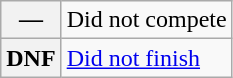<table class="wikitable">
<tr>
<th scope="row">—</th>
<td>Did not compete</td>
</tr>
<tr>
<th scope="row">DNF</th>
<td><a href='#'>Did not finish</a></td>
</tr>
</table>
